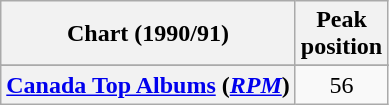<table class="wikitable sortable plainrowheaders" style="text-align:center">
<tr>
<th>Chart (1990/91)</th>
<th>Peak<br>position</th>
</tr>
<tr>
</tr>
<tr>
</tr>
<tr>
</tr>
<tr>
</tr>
<tr>
<th scope="row"><a href='#'>Canada Top Albums</a>  (<em><a href='#'>RPM</a></em>)</th>
<td>56</td>
</tr>
</table>
